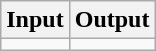<table class=wikitable>
<tr>
<th>Input</th>
<th>Output</th>
</tr>
<tr>
<td></td>
<td></td>
</tr>
</table>
